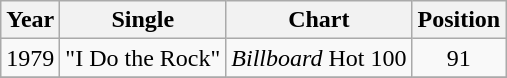<table class="wikitable">
<tr>
<th>Year</th>
<th>Single</th>
<th>Chart</th>
<th>Position</th>
</tr>
<tr>
<td>1979</td>
<td>"I Do the Rock"</td>
<td><em>Billboard</em> Hot 100</td>
<td align="center">91</td>
</tr>
<tr>
</tr>
</table>
